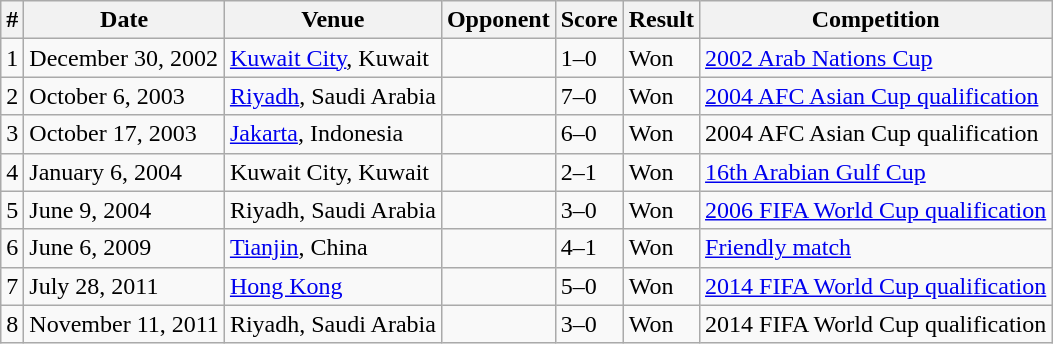<table class="wikitable">
<tr>
<th>#</th>
<th>Date</th>
<th>Venue</th>
<th>Opponent</th>
<th>Score</th>
<th>Result</th>
<th>Competition</th>
</tr>
<tr>
<td>1</td>
<td>December 30, 2002</td>
<td><a href='#'>Kuwait City</a>, Kuwait</td>
<td></td>
<td>1–0</td>
<td>Won</td>
<td><a href='#'>2002 Arab Nations Cup</a></td>
</tr>
<tr>
<td>2</td>
<td>October 6, 2003</td>
<td><a href='#'>Riyadh</a>, Saudi Arabia</td>
<td></td>
<td>7–0</td>
<td>Won</td>
<td><a href='#'>2004 AFC Asian Cup qualification</a></td>
</tr>
<tr>
<td>3</td>
<td>October 17, 2003</td>
<td><a href='#'>Jakarta</a>, Indonesia</td>
<td></td>
<td>6–0</td>
<td>Won</td>
<td>2004 AFC Asian Cup qualification</td>
</tr>
<tr>
<td>4</td>
<td>January 6, 2004</td>
<td>Kuwait City, Kuwait</td>
<td></td>
<td>2–1</td>
<td>Won</td>
<td><a href='#'>16th Arabian Gulf Cup</a></td>
</tr>
<tr>
<td>5</td>
<td>June 9, 2004</td>
<td>Riyadh, Saudi Arabia</td>
<td></td>
<td>3–0</td>
<td>Won</td>
<td><a href='#'>2006 FIFA World Cup qualification</a></td>
</tr>
<tr>
<td>6</td>
<td>June 6, 2009</td>
<td><a href='#'>Tianjin</a>, China</td>
<td></td>
<td>4–1</td>
<td>Won</td>
<td><a href='#'>Friendly match</a></td>
</tr>
<tr>
<td>7</td>
<td>July 28, 2011</td>
<td><a href='#'>Hong Kong</a></td>
<td></td>
<td>5–0</td>
<td>Won</td>
<td><a href='#'>2014 FIFA World Cup qualification</a></td>
</tr>
<tr>
<td>8</td>
<td>November 11, 2011</td>
<td>Riyadh, Saudi Arabia</td>
<td></td>
<td>3–0</td>
<td>Won</td>
<td>2014 FIFA World Cup qualification</td>
</tr>
</table>
